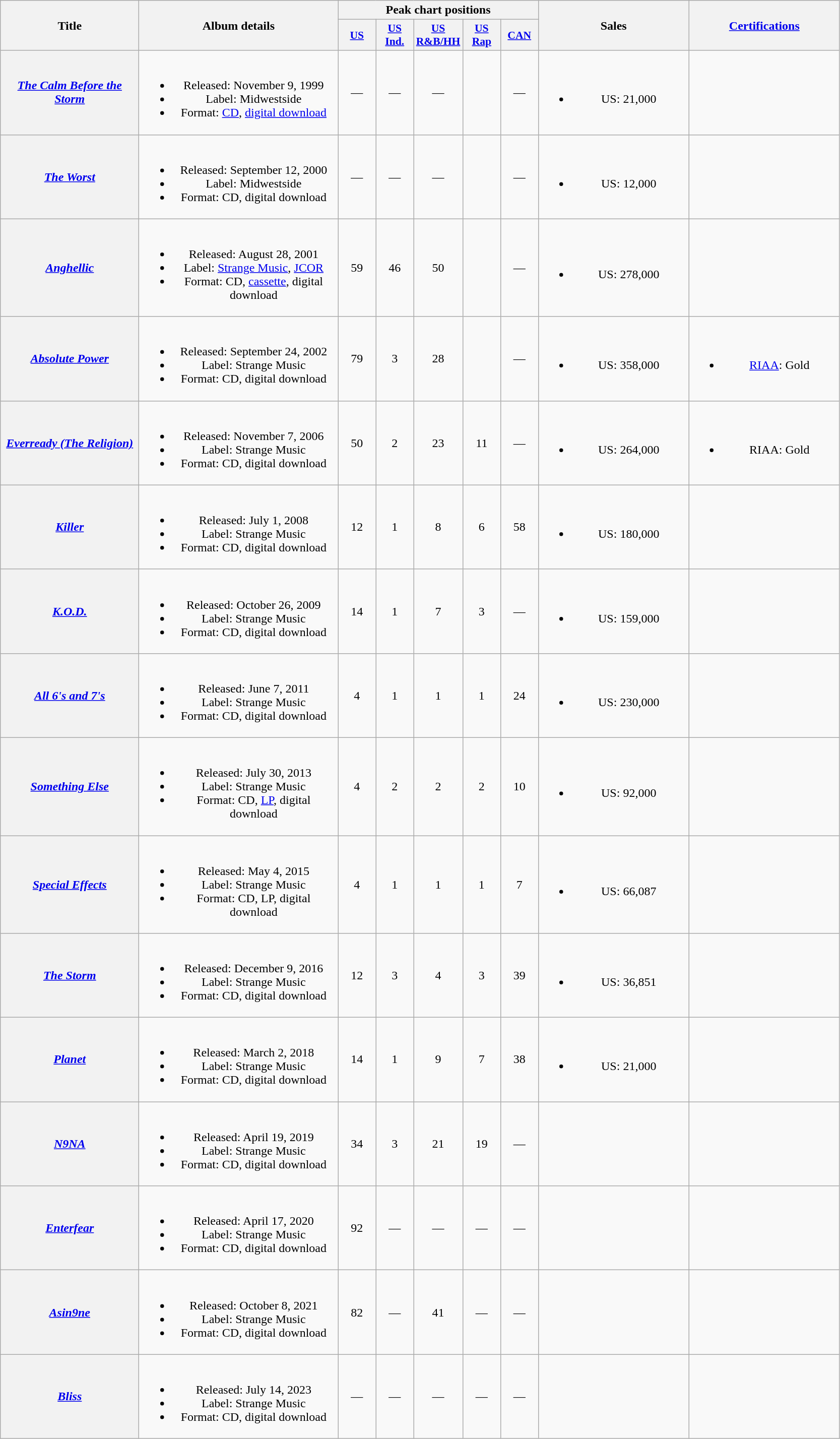<table class="wikitable plainrowheaders" style="text-align:center;">
<tr>
<th scope="col" rowspan="2" style="width:11em;">Title</th>
<th scope="col" rowspan="2" style="width:16em;">Album details</th>
<th scope="col" colspan="5">Peak chart positions</th>
<th scope="col" rowspan="2" style="width:12em;">Sales</th>
<th scope="col" rowspan="2" style="width:12em;"><a href='#'>Certifications</a></th>
</tr>
<tr>
<th style="width:3em;font-size:90%;"><a href='#'>US</a><br></th>
<th style="width:3em;font-size:90%;"><a href='#'>US<br>Ind.</a><br></th>
<th style="width:3em;font-size:90%;"><a href='#'>US<br>R&B/HH</a><br></th>
<th style="width:3em;font-size:90%;"><a href='#'>US<br>Rap</a><br></th>
<th style="width:3em;font-size:90%;"><a href='#'>CAN</a><br></th>
</tr>
<tr>
<th scope="row"><em><a href='#'>The Calm Before the Storm</a></em></th>
<td><br><ul><li>Released: November 9, 1999</li><li>Label: Midwestside</li><li>Format: <a href='#'>CD</a>, <a href='#'>digital download</a></li></ul></td>
<td>—</td>
<td>—</td>
<td>—</td>
<td></td>
<td>—</td>
<td><br><ul><li>US: 21,000</li></ul></td>
<td></td>
</tr>
<tr>
<th scope="row"><em><a href='#'>The Worst</a></em></th>
<td><br><ul><li>Released: September 12, 2000</li><li>Label: Midwestside</li><li>Format: CD, digital download</li></ul></td>
<td>—</td>
<td>—</td>
<td>—</td>
<td></td>
<td>—</td>
<td><br><ul><li>US: 12,000</li></ul></td>
<td></td>
</tr>
<tr>
<th scope="row"><em><a href='#'>Anghellic</a></em></th>
<td><br><ul><li>Released: August 28, 2001</li><li>Label: <a href='#'>Strange Music</a>, <a href='#'>JCOR</a></li><li>Format: CD, <a href='#'>cassette</a>, digital download</li></ul></td>
<td>59</td>
<td>46</td>
<td>50</td>
<td></td>
<td>—</td>
<td><br><ul><li>US: 278,000</li></ul></td>
<td></td>
</tr>
<tr>
<th scope="row"><em><a href='#'>Absolute Power</a></em></th>
<td><br><ul><li>Released: September 24, 2002</li><li>Label: Strange Music</li><li>Format: CD, digital download</li></ul></td>
<td>79</td>
<td>3</td>
<td>28</td>
<td></td>
<td>—</td>
<td><br><ul><li>US: 358,000</li></ul></td>
<td><br><ul><li><a href='#'>RIAA</a>: Gold</li></ul></td>
</tr>
<tr>
<th scope="row"><em><a href='#'>Everready (The Religion)</a></em></th>
<td><br><ul><li>Released: November 7, 2006</li><li>Label: Strange Music</li><li>Format: CD, digital download</li></ul></td>
<td>50</td>
<td>2</td>
<td>23</td>
<td>11</td>
<td>—</td>
<td><br><ul><li>US: 264,000</li></ul></td>
<td><br><ul><li>RIAA: Gold</li></ul></td>
</tr>
<tr>
<th scope="row"><em><a href='#'>Killer</a></em></th>
<td><br><ul><li>Released: July 1, 2008</li><li>Label: Strange Music</li><li>Format: CD, digital download</li></ul></td>
<td>12</td>
<td>1</td>
<td>8</td>
<td>6</td>
<td>58</td>
<td><br><ul><li>US: 180,000</li></ul></td>
<td></td>
</tr>
<tr>
<th scope="row"><em><a href='#'>K.O.D.</a></em></th>
<td><br><ul><li>Released: October 26, 2009</li><li>Label: Strange Music</li><li>Format: CD, digital download</li></ul></td>
<td>14</td>
<td>1</td>
<td>7</td>
<td>3</td>
<td>—</td>
<td><br><ul><li>US: 159,000</li></ul></td>
<td></td>
</tr>
<tr>
<th scope="row"><em><a href='#'>All 6's and 7's</a></em></th>
<td><br><ul><li>Released: June 7, 2011</li><li>Label: Strange Music</li><li>Format: CD, digital download</li></ul></td>
<td>4</td>
<td>1</td>
<td>1</td>
<td>1</td>
<td>24</td>
<td><br><ul><li>US: 230,000</li></ul></td>
<td></td>
</tr>
<tr>
<th scope="row"><em><a href='#'>Something Else</a></em></th>
<td><br><ul><li>Released: July 30, 2013</li><li>Label: Strange Music</li><li>Format: CD, <a href='#'>LP</a>, digital download</li></ul></td>
<td>4</td>
<td>2</td>
<td>2</td>
<td>2</td>
<td>10</td>
<td><br><ul><li>US: 92,000</li></ul></td>
<td></td>
</tr>
<tr>
<th scope="row"><em><a href='#'>Special Effects</a></em></th>
<td><br><ul><li>Released: May 4, 2015</li><li>Label: Strange Music</li><li>Format: CD, LP, digital download</li></ul></td>
<td>4</td>
<td>1</td>
<td>1</td>
<td>1</td>
<td>7</td>
<td><br><ul><li>US: 66,087</li></ul></td>
<td></td>
</tr>
<tr>
<th scope="row"><em><a href='#'>The Storm</a></em></th>
<td><br><ul><li>Released: December 9, 2016</li><li>Label: Strange Music</li><li>Format: CD, digital download</li></ul></td>
<td>12</td>
<td>3</td>
<td>4</td>
<td>3</td>
<td>39</td>
<td><br><ul><li>US: 36,851</li></ul></td>
<td></td>
</tr>
<tr>
<th scope="row"><em><a href='#'>Planet</a></em></th>
<td><br><ul><li>Released: March 2, 2018</li><li>Label: Strange Music</li><li>Format: CD, digital download</li></ul></td>
<td>14</td>
<td>1</td>
<td>9</td>
<td>7</td>
<td>38</td>
<td><br><ul><li>US: 21,000</li></ul></td>
<td></td>
</tr>
<tr>
<th scope="row"><em><a href='#'>N9NA</a></em></th>
<td><br><ul><li>Released: April 19, 2019</li><li>Label: Strange Music</li><li>Format: CD, digital download</li></ul></td>
<td>34</td>
<td>3</td>
<td>21</td>
<td>19</td>
<td>—</td>
<td></td>
<td></td>
</tr>
<tr>
<th scope="row"><em><a href='#'>Enterfear</a></em></th>
<td><br><ul><li>Released: April 17, 2020</li><li>Label: Strange Music</li><li>Format: CD, digital download</li></ul></td>
<td>92</td>
<td>—</td>
<td>—</td>
<td>—</td>
<td>—</td>
<td></td>
<td></td>
</tr>
<tr>
<th scope="row"><em><a href='#'>Asin9ne</a></em></th>
<td><br><ul><li>Released: October 8, 2021</li><li>Label: Strange Music</li><li>Format: CD, digital download</li></ul></td>
<td>82</td>
<td>—</td>
<td>41</td>
<td>—</td>
<td>—</td>
<td></td>
<td></td>
</tr>
<tr>
<th scope="row"><em><a href='#'>Bliss</a></em></th>
<td><br><ul><li>Released: July 14, 2023</li><li>Label: Strange Music</li><li>Format: CD, digital download</li></ul></td>
<td>—</td>
<td>—</td>
<td>—</td>
<td>—</td>
<td>—</td>
<td></td>
<td></td>
</tr>
</table>
